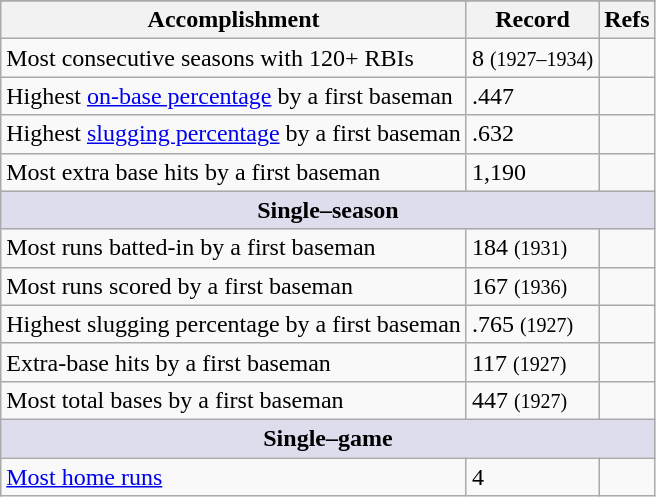<table class="wikitable">
<tr>
</tr>
<tr>
<th>Accomplishment</th>
<th>Record</th>
<th>Refs</th>
</tr>
<tr>
<td>Most consecutive seasons with 120+ RBIs</td>
<td>8 <small>(1927–1934)</small></td>
<td></td>
</tr>
<tr>
<td>Highest <a href='#'>on-base percentage</a> by a first baseman</td>
<td>.447</td>
<td></td>
</tr>
<tr>
<td>Highest <a href='#'>slugging percentage</a> by a first baseman</td>
<td>.632</td>
<td></td>
</tr>
<tr>
<td>Most extra base hits by a first baseman</td>
<td>1,190</td>
<td></td>
</tr>
<tr>
<th style="background:#dde;" colspan="3">Single–season</th>
</tr>
<tr>
<td>Most runs batted-in by a first baseman</td>
<td>184 <small>(1931)</small></td>
<td></td>
</tr>
<tr>
<td>Most runs scored by a first baseman</td>
<td>167 <small>(1936)</small></td>
<td></td>
</tr>
<tr>
<td>Highest slugging percentage by a first baseman</td>
<td>.765 <small>(1927)</small></td>
<td></td>
</tr>
<tr>
<td>Extra-base hits by a first baseman</td>
<td>117 <small>(1927)</small></td>
<td></td>
</tr>
<tr>
<td>Most total bases by a first baseman</td>
<td>447 <small>(1927)</small></td>
<td></td>
</tr>
<tr>
<th style="background:#dde;" colspan="3">Single–game</th>
</tr>
<tr>
<td><a href='#'>Most home runs</a></td>
<td>4</td>
<td></td>
</tr>
</table>
